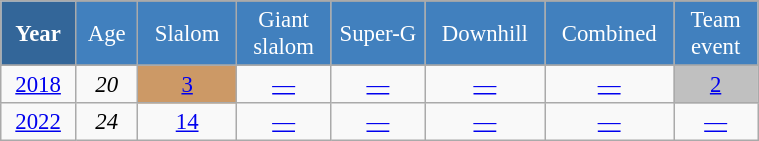<table class="wikitable" style="font-size:95%; text-align:center; border:grey solid 1px; border-collapse:collapse;" width="40%">
<tr style="background-color:#369; color:white;">
<td rowspan="2" colspan="1" width="4%"><strong>Year</strong></td>
</tr>
<tr style="background-color:#4180be; color:white;">
<td width="3%">Age</td>
<td width="5%">Slalom</td>
<td width="5%">Giant<br>slalom</td>
<td width="5%">Super-G</td>
<td width="5%">Downhill</td>
<td width="5%">Combined</td>
<td width="5%">Team event</td>
</tr>
<tr style="background-color:#8CB2D8; color:white;">
</tr>
<tr>
<td><a href='#'>2018</a></td>
<td><em>20</em></td>
<td bgcolor=cc9966><a href='#'>3</a></td>
<td><a href='#'>—</a></td>
<td><a href='#'>—</a></td>
<td><a href='#'>—</a></td>
<td><a href='#'>—</a></td>
<td style="background:silver;"><a href='#'>2</a></td>
</tr>
<tr>
<td><a href='#'>2022</a></td>
<td><em>24</em></td>
<td><a href='#'>14</a></td>
<td><a href='#'>—</a></td>
<td><a href='#'>—</a></td>
<td><a href='#'>—</a></td>
<td><a href='#'>—</a></td>
<td><a href='#'>—</a></td>
</tr>
</table>
